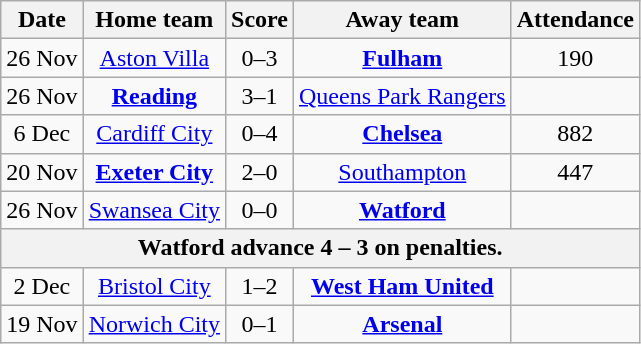<table class="wikitable" style="text-align:center">
<tr>
<th>Date</th>
<th>Home team</th>
<th>Score</th>
<th>Away team</th>
<th>Attendance</th>
</tr>
<tr>
<td>26 Nov</td>
<td><a href='#'>Aston Villa</a></td>
<td>0–3</td>
<td><strong><a href='#'>Fulham</a></strong></td>
<td>190</td>
</tr>
<tr>
<td>26 Nov</td>
<td><strong><a href='#'>Reading</a></strong></td>
<td>3–1</td>
<td><a href='#'>Queens Park Rangers</a></td>
<td></td>
</tr>
<tr>
<td>6 Dec</td>
<td><a href='#'>Cardiff City</a></td>
<td>0–4</td>
<td><strong><a href='#'>Chelsea</a></strong></td>
<td>882</td>
</tr>
<tr>
<td>20 Nov</td>
<td><strong><a href='#'>Exeter City</a></strong></td>
<td>2–0</td>
<td><a href='#'>Southampton</a></td>
<td>447</td>
</tr>
<tr>
<td>26 Nov</td>
<td><a href='#'>Swansea City</a></td>
<td>0–0</td>
<td><strong><a href='#'>Watford</a></strong></td>
<td></td>
</tr>
<tr>
<th colspan="5">Watford advance 4 – 3 on penalties.</th>
</tr>
<tr>
<td>2 Dec</td>
<td><a href='#'>Bristol City</a></td>
<td>1–2</td>
<td><strong><a href='#'>West Ham United</a></strong></td>
<td></td>
</tr>
<tr>
<td>19 Nov</td>
<td><a href='#'>Norwich City</a></td>
<td>0–1</td>
<td><strong><a href='#'>Arsenal</a></strong></td>
<td></td>
</tr>
</table>
